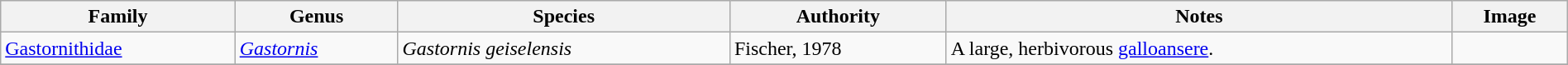<table class="wikitable" align="center" width="100%">
<tr>
<th>Family</th>
<th>Genus</th>
<th>Species</th>
<th>Authority</th>
<th>Notes</th>
<th>Image</th>
</tr>
<tr>
<td><a href='#'>Gastornithidae</a></td>
<td><em><a href='#'>Gastornis</a></em></td>
<td><em>Gastornis geiselensis</em></td>
<td>Fischer, 1978</td>
<td>A large, herbivorous <a href='#'>galloansere</a>.</td>
<td></td>
</tr>
<tr>
</tr>
</table>
